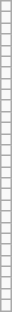<table class="wikitable" style="border:darkgrey; float:right;">
<tr>
<td></td>
</tr>
<tr>
<td></td>
</tr>
<tr>
<td></td>
</tr>
<tr>
<td></td>
</tr>
<tr>
<td></td>
</tr>
<tr>
<td></td>
</tr>
<tr>
<td></td>
</tr>
<tr>
<td></td>
</tr>
<tr>
<td></td>
</tr>
<tr>
<td></td>
</tr>
<tr>
<td></td>
</tr>
<tr>
<td></td>
</tr>
<tr>
<td></td>
</tr>
<tr>
<td></td>
</tr>
<tr>
<td></td>
</tr>
<tr>
<td></td>
</tr>
<tr>
<td></td>
</tr>
<tr>
<td></td>
</tr>
<tr>
<td></td>
</tr>
<tr>
<td></td>
</tr>
<tr>
<td></td>
</tr>
<tr>
<td></td>
</tr>
<tr>
<td></td>
</tr>
<tr>
<td></td>
</tr>
<tr>
<td></td>
</tr>
<tr>
<td></td>
</tr>
<tr>
<td></td>
</tr>
<tr>
<td></td>
</tr>
</table>
